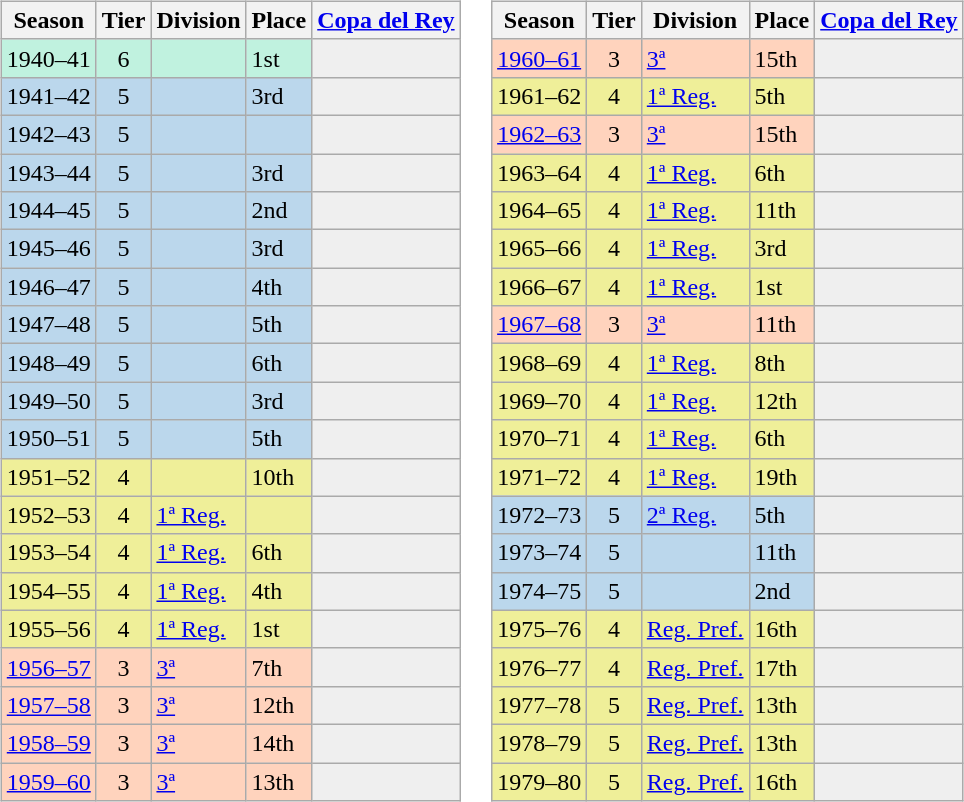<table>
<tr>
<td valign="top" width=0%><br><table class="wikitable">
<tr style="background:#f0f6fa;">
<th>Season</th>
<th>Tier</th>
<th>Division</th>
<th>Place</th>
<th><a href='#'>Copa del Rey</a></th>
</tr>
<tr>
<td style="background:#C0F2DF;">1940–41</td>
<td style="background:#C0F2DF;" align="center">6</td>
<td style="background:#C0F2DF;"></td>
<td style="background:#C0F2DF;">1st</td>
<th style="background:#efefef;"></th>
</tr>
<tr>
<td style="background:#BBD7EC;">1941–42</td>
<td style="background:#BBD7EC;" align="center">5</td>
<td style="background:#BBD7EC;"></td>
<td style="background:#BBD7EC;">3rd</td>
<th style="background:#efefef;"></th>
</tr>
<tr>
<td style="background:#BBD7EC;">1942–43</td>
<td style="background:#BBD7EC;" align="center">5</td>
<td style="background:#BBD7EC;"></td>
<td style="background:#BBD7EC;"></td>
<th style="background:#efefef;"></th>
</tr>
<tr>
<td style="background:#BBD7EC;">1943–44</td>
<td style="background:#BBD7EC;" align="center">5</td>
<td style="background:#BBD7EC;"></td>
<td style="background:#BBD7EC;">3rd</td>
<th style="background:#efefef;"></th>
</tr>
<tr>
<td style="background:#BBD7EC;">1944–45</td>
<td style="background:#BBD7EC;" align="center">5</td>
<td style="background:#BBD7EC;"></td>
<td style="background:#BBD7EC;">2nd</td>
<th style="background:#efefef;"></th>
</tr>
<tr>
<td style="background:#BBD7EC;">1945–46</td>
<td style="background:#BBD7EC;" align="center">5</td>
<td style="background:#BBD7EC;"></td>
<td style="background:#BBD7EC;">3rd</td>
<th style="background:#efefef;"></th>
</tr>
<tr>
<td style="background:#BBD7EC;">1946–47</td>
<td style="background:#BBD7EC;" align="center">5</td>
<td style="background:#BBD7EC;"></td>
<td style="background:#BBD7EC;">4th</td>
<th style="background:#efefef;"></th>
</tr>
<tr>
<td style="background:#BBD7EC;">1947–48</td>
<td style="background:#BBD7EC;" align="center">5</td>
<td style="background:#BBD7EC;"></td>
<td style="background:#BBD7EC;">5th</td>
<th style="background:#efefef;"></th>
</tr>
<tr>
<td style="background:#BBD7EC;">1948–49</td>
<td style="background:#BBD7EC;" align="center">5</td>
<td style="background:#BBD7EC;"></td>
<td style="background:#BBD7EC;">6th</td>
<th style="background:#efefef;"></th>
</tr>
<tr>
<td style="background:#BBD7EC;">1949–50</td>
<td style="background:#BBD7EC;" align="center">5</td>
<td style="background:#BBD7EC;"></td>
<td style="background:#BBD7EC;">3rd</td>
<th style="background:#efefef;"></th>
</tr>
<tr>
<td style="background:#BBD7EC;">1950–51</td>
<td style="background:#BBD7EC;" align="center">5</td>
<td style="background:#BBD7EC;"></td>
<td style="background:#BBD7EC;">5th</td>
<th style="background:#efefef;"></th>
</tr>
<tr>
<td style="background:#EFEF99;">1951–52</td>
<td style="background:#EFEF99;" align="center">4</td>
<td style="background:#EFEF99;"></td>
<td style="background:#EFEF99;">10th</td>
<th style="background:#efefef;"></th>
</tr>
<tr>
<td style="background:#EFEF99;">1952–53</td>
<td style="background:#EFEF99;" align="center">4</td>
<td style="background:#EFEF99;"><a href='#'>1ª Reg.</a></td>
<td style="background:#EFEF99;"></td>
<th style="background:#efefef;"></th>
</tr>
<tr>
<td style="background:#EFEF99;">1953–54</td>
<td style="background:#EFEF99;" align="center">4</td>
<td style="background:#EFEF99;"><a href='#'>1ª Reg.</a></td>
<td style="background:#EFEF99;">6th</td>
<th style="background:#efefef;"></th>
</tr>
<tr>
<td style="background:#EFEF99;">1954–55</td>
<td style="background:#EFEF99;" align="center">4</td>
<td style="background:#EFEF99;"><a href='#'>1ª Reg.</a></td>
<td style="background:#EFEF99;">4th</td>
<th style="background:#efefef;"></th>
</tr>
<tr>
<td style="background:#EFEF99;">1955–56</td>
<td style="background:#EFEF99;" align="center">4</td>
<td style="background:#EFEF99;"><a href='#'>1ª Reg.</a></td>
<td style="background:#EFEF99;">1st</td>
<th style="background:#efefef;"></th>
</tr>
<tr>
<td style="background:#FFD3BD;"><a href='#'>1956–57</a></td>
<td style="background:#FFD3BD;" align="center">3</td>
<td style="background:#FFD3BD;"><a href='#'>3ª</a></td>
<td style="background:#FFD3BD;">7th</td>
<th style="background:#efefef;"></th>
</tr>
<tr>
<td style="background:#FFD3BD;"><a href='#'>1957–58</a></td>
<td style="background:#FFD3BD;" align="center">3</td>
<td style="background:#FFD3BD;"><a href='#'>3ª</a></td>
<td style="background:#FFD3BD;">12th</td>
<th style="background:#efefef;"></th>
</tr>
<tr>
<td style="background:#FFD3BD;"><a href='#'>1958–59</a></td>
<td style="background:#FFD3BD;" align="center">3</td>
<td style="background:#FFD3BD;"><a href='#'>3ª</a></td>
<td style="background:#FFD3BD;">14th</td>
<th style="background:#efefef;"></th>
</tr>
<tr>
<td style="background:#FFD3BD;"><a href='#'>1959–60</a></td>
<td style="background:#FFD3BD;" align="center">3</td>
<td style="background:#FFD3BD;"><a href='#'>3ª</a></td>
<td style="background:#FFD3BD;">13th</td>
<th style="background:#efefef;"></th>
</tr>
</table>
</td>
<td valign="top" width=0%><br><table class="wikitable">
<tr style="background:#f0f6fa;">
<th>Season</th>
<th>Tier</th>
<th>Division</th>
<th>Place</th>
<th><a href='#'>Copa del Rey</a></th>
</tr>
<tr>
<td style="background:#FFD3BD;"><a href='#'>1960–61</a></td>
<td style="background:#FFD3BD;" align="center">3</td>
<td style="background:#FFD3BD;"><a href='#'>3ª</a></td>
<td style="background:#FFD3BD;">15th</td>
<td style="background:#efefef;"></td>
</tr>
<tr>
<td style="background:#EFEF99;">1961–62</td>
<td style="background:#EFEF99;" align="center">4</td>
<td style="background:#EFEF99;"><a href='#'>1ª Reg.</a></td>
<td style="background:#EFEF99;">5th</td>
<th style="background:#efefef;"></th>
</tr>
<tr>
<td style="background:#FFD3BD;"><a href='#'>1962–63</a></td>
<td style="background:#FFD3BD;" align="center">3</td>
<td style="background:#FFD3BD;"><a href='#'>3ª</a></td>
<td style="background:#FFD3BD;">15th</td>
<th style="background:#efefef;"></th>
</tr>
<tr>
<td style="background:#EFEF99;">1963–64</td>
<td style="background:#EFEF99;" align="center">4</td>
<td style="background:#EFEF99;"><a href='#'>1ª Reg.</a></td>
<td style="background:#EFEF99;">6th</td>
<th style="background:#efefef;"></th>
</tr>
<tr>
<td style="background:#EFEF99;">1964–65</td>
<td style="background:#EFEF99;" align="center">4</td>
<td style="background:#EFEF99;"><a href='#'>1ª Reg.</a></td>
<td style="background:#EFEF99;">11th</td>
<th style="background:#efefef;"></th>
</tr>
<tr>
<td style="background:#EFEF99;">1965–66</td>
<td style="background:#EFEF99;" align="center">4</td>
<td style="background:#EFEF99;"><a href='#'>1ª Reg.</a></td>
<td style="background:#EFEF99;">3rd</td>
<th style="background:#efefef;"></th>
</tr>
<tr>
<td style="background:#EFEF99;">1966–67</td>
<td style="background:#EFEF99;" align="center">4</td>
<td style="background:#EFEF99;"><a href='#'>1ª Reg.</a></td>
<td style="background:#EFEF99;">1st</td>
<th style="background:#efefef;"></th>
</tr>
<tr>
<td style="background:#FFD3BD;"><a href='#'>1967–68</a></td>
<td style="background:#FFD3BD;" align="center">3</td>
<td style="background:#FFD3BD;"><a href='#'>3ª</a></td>
<td style="background:#FFD3BD;">11th</td>
<th style="background:#efefef;"></th>
</tr>
<tr>
<td style="background:#EFEF99;">1968–69</td>
<td style="background:#EFEF99;" align="center">4</td>
<td style="background:#EFEF99;"><a href='#'>1ª Reg.</a></td>
<td style="background:#EFEF99;">8th</td>
<th style="background:#efefef;"></th>
</tr>
<tr>
<td style="background:#EFEF99;">1969–70</td>
<td style="background:#EFEF99;" align="center">4</td>
<td style="background:#EFEF99;"><a href='#'>1ª Reg.</a></td>
<td style="background:#EFEF99;">12th</td>
<th style="background:#efefef;"></th>
</tr>
<tr>
<td style="background:#EFEF99;">1970–71</td>
<td style="background:#EFEF99;" align="center">4</td>
<td style="background:#EFEF99;"><a href='#'>1ª Reg.</a></td>
<td style="background:#EFEF99;">6th</td>
<th style="background:#efefef;"></th>
</tr>
<tr>
<td style="background:#EFEF99;">1971–72</td>
<td style="background:#EFEF99;" align="center">4</td>
<td style="background:#EFEF99;"><a href='#'>1ª Reg.</a></td>
<td style="background:#EFEF99;">19th</td>
<th style="background:#efefef;"></th>
</tr>
<tr>
<td style="background:#BBD7EC;">1972–73</td>
<td style="background:#BBD7EC;" align="center">5</td>
<td style="background:#BBD7EC;"><a href='#'>2ª Reg.</a></td>
<td style="background:#BBD7EC;">5th</td>
<th style="background:#efefef;"></th>
</tr>
<tr>
<td style="background:#BBD7EC;">1973–74</td>
<td style="background:#BBD7EC;" align="center">5</td>
<td style="background:#BBD7EC;"></td>
<td style="background:#BBD7EC;">11th</td>
<th style="background:#efefef;"></th>
</tr>
<tr>
<td style="background:#BBD7EC;">1974–75</td>
<td style="background:#BBD7EC;" align="center">5</td>
<td style="background:#BBD7EC;"></td>
<td style="background:#BBD7EC;">2nd</td>
<th style="background:#efefef;"></th>
</tr>
<tr>
<td style="background:#EFEF99;">1975–76</td>
<td style="background:#EFEF99;" align="center">4</td>
<td style="background:#EFEF99;"><a href='#'>Reg. Pref.</a></td>
<td style="background:#EFEF99;">16th</td>
<th style="background:#efefef;"></th>
</tr>
<tr>
<td style="background:#EFEF99;">1976–77</td>
<td style="background:#EFEF99;" align="center">4</td>
<td style="background:#EFEF99;"><a href='#'>Reg. Pref.</a></td>
<td style="background:#EFEF99;">17th</td>
<th style="background:#efefef;"></th>
</tr>
<tr>
<td style="background:#EFEF99;">1977–78</td>
<td style="background:#EFEF99;" align="center">5</td>
<td style="background:#EFEF99;"><a href='#'>Reg. Pref.</a></td>
<td style="background:#EFEF99;">13th</td>
<th style="background:#efefef;"></th>
</tr>
<tr>
<td style="background:#EFEF99;">1978–79</td>
<td style="background:#EFEF99;" align="center">5</td>
<td style="background:#EFEF99;"><a href='#'>Reg. Pref.</a></td>
<td style="background:#EFEF99;">13th</td>
<th style="background:#efefef;"></th>
</tr>
<tr>
<td style="background:#EFEF99;">1979–80</td>
<td style="background:#EFEF99;" align="center">5</td>
<td style="background:#EFEF99;"><a href='#'>Reg. Pref.</a></td>
<td style="background:#EFEF99;">16th</td>
<th style="background:#efefef;"></th>
</tr>
</table>
</td>
</tr>
</table>
